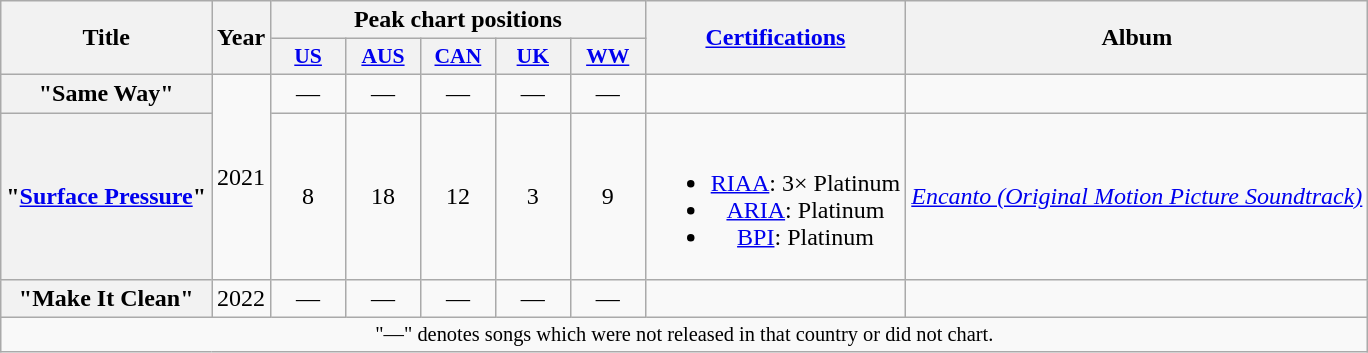<table class="wikitable plainrowheaders" style="text-align:center;">
<tr>
<th rowspan="2" scope="col">Title</th>
<th rowspan="2" scope="col">Year</th>
<th colspan="5" scope="col">Peak chart positions</th>
<th rowspan="2" scope="col"><a href='#'>Certifications</a></th>
<th rowspan="2" scope="col">Album</th>
</tr>
<tr>
<th scope="col" style="width:3em;font-size:90%;"><a href='#'>US</a><br></th>
<th scope="col" style="width:3em;font-size:90%;"><a href='#'>AUS</a><br></th>
<th scope="col" style="width:3em;font-size:90%;"><a href='#'>CAN</a><br></th>
<th scope="col" style="width:3em;font-size:90%;"><a href='#'>UK</a><br></th>
<th scope="col" style="width:3em;font-size:90%;"><a href='#'>WW</a><br></th>
</tr>
<tr>
<th scope="row">"Same Way"</th>
<td rowspan="2">2021</td>
<td>—</td>
<td>—</td>
<td>—</td>
<td>—</td>
<td>—</td>
<td></td>
<td></td>
</tr>
<tr>
<th scope="row">"<a href='#'>Surface Pressure</a>"<br></th>
<td>8</td>
<td>18</td>
<td>12</td>
<td>3</td>
<td>9</td>
<td><br><ul><li><a href='#'>RIAA</a>: 3× Platinum</li><li><a href='#'>ARIA</a>: Platinum</li><li><a href='#'>BPI</a>: Platinum</li></ul></td>
<td><em><a href='#'>Encanto (Original Motion Picture Soundtrack)</a></em></td>
</tr>
<tr>
<th scope="row">"Make It Clean"</th>
<td>2022</td>
<td>—</td>
<td>—</td>
<td>—</td>
<td>—</td>
<td>—</td>
<td></td>
<td></td>
</tr>
<tr>
<td colspan="9" style="font-size:85%;">"—" denotes songs which were not released in that country or did not chart.</td>
</tr>
</table>
